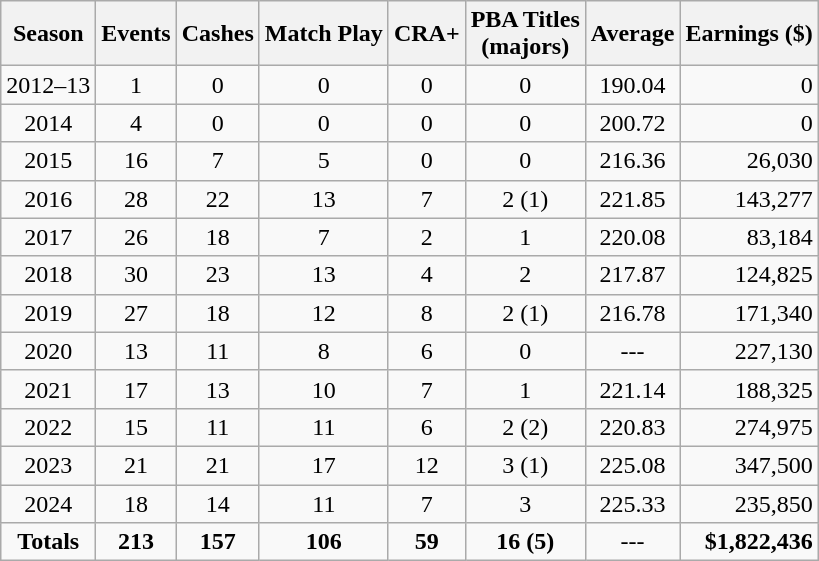<table class="wikitable" style="text-align:center">
<tr>
<th>Season</th>
<th>Events</th>
<th>Cashes</th>
<th>Match Play</th>
<th>CRA+</th>
<th>PBA Titles<br>(majors)</th>
<th>Average</th>
<th>Earnings ($)</th>
</tr>
<tr>
<td>2012–13</td>
<td>1</td>
<td>0</td>
<td>0</td>
<td>0</td>
<td>0</td>
<td>190.04</td>
<td align=right>0</td>
</tr>
<tr>
<td>2014</td>
<td>4</td>
<td>0</td>
<td>0</td>
<td>0</td>
<td>0</td>
<td>200.72</td>
<td align=right>0</td>
</tr>
<tr>
<td>2015</td>
<td>16</td>
<td>7</td>
<td>5</td>
<td>0</td>
<td>0</td>
<td>216.36</td>
<td align=right>26,030</td>
</tr>
<tr>
<td>2016</td>
<td>28</td>
<td>22</td>
<td>13</td>
<td>7</td>
<td>2 (1)</td>
<td>221.85</td>
<td align=right>143,277</td>
</tr>
<tr>
<td>2017</td>
<td>26</td>
<td>18</td>
<td>7</td>
<td>2</td>
<td>1</td>
<td>220.08</td>
<td align=right>83,184</td>
</tr>
<tr>
<td>2018</td>
<td>30</td>
<td>23</td>
<td>13</td>
<td>4</td>
<td>2</td>
<td>217.87</td>
<td align=right>124,825</td>
</tr>
<tr>
<td>2019</td>
<td>27</td>
<td>18</td>
<td>12</td>
<td>8</td>
<td>2 (1)</td>
<td>216.78</td>
<td align=right>171,340</td>
</tr>
<tr>
<td>2020</td>
<td>13</td>
<td>11</td>
<td>8</td>
<td>6</td>
<td>0</td>
<td>---</td>
<td align=right>227,130</td>
</tr>
<tr>
<td>2021</td>
<td>17</td>
<td>13</td>
<td>10</td>
<td>7</td>
<td>1</td>
<td>221.14</td>
<td align=right>188,325</td>
</tr>
<tr>
<td>2022</td>
<td>15</td>
<td>11</td>
<td>11</td>
<td>6</td>
<td>2 (2)</td>
<td>220.83</td>
<td align=right>274,975</td>
</tr>
<tr>
<td>2023</td>
<td>21</td>
<td>21</td>
<td>17</td>
<td>12</td>
<td>3 (1)</td>
<td>225.08</td>
<td align=right>347,500</td>
</tr>
<tr>
<td>2024</td>
<td>18</td>
<td>14</td>
<td>11</td>
<td>7</td>
<td>3</td>
<td>225.33</td>
<td align=right>235,850</td>
</tr>
<tr>
<td><strong>Totals</strong></td>
<td><strong>213</strong></td>
<td><strong>157</strong></td>
<td><strong>106</strong></td>
<td><strong>59</strong></td>
<td><strong>16 (5)</strong></td>
<td>---</td>
<td align=right><strong>$1,822,436</strong></td>
</tr>
</table>
